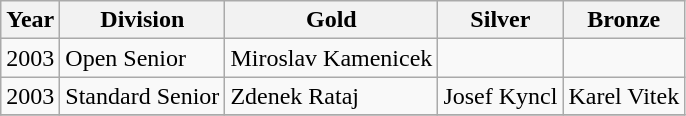<table class="wikitable sortable" style="text-align: left;">
<tr>
<th>Year</th>
<th>Division</th>
<th> Gold</th>
<th> Silver</th>
<th> Bronze</th>
</tr>
<tr>
<td>2003</td>
<td>Open Senior</td>
<td>Miroslav Kamenicek</td>
<td></td>
<td></td>
</tr>
<tr>
<td>2003</td>
<td>Standard Senior</td>
<td>Zdenek Rataj</td>
<td>Josef Kyncl</td>
<td>Karel Vitek</td>
</tr>
<tr>
</tr>
</table>
